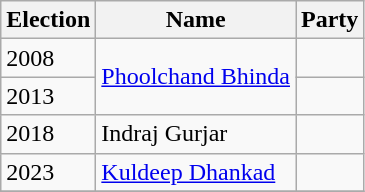<table class="wikitable sortable">
<tr>
<th>Election</th>
<th>Name</th>
<th colspan=2>Party</th>
</tr>
<tr>
<td>2008</td>
<td rowspan=2><a href='#'>Phoolchand Bhinda</a></td>
<td></td>
</tr>
<tr>
<td>2013</td>
</tr>
<tr>
<td>2018</td>
<td>Indraj Gurjar</td>
<td></td>
</tr>
<tr>
<td>2023</td>
<td><a href='#'>Kuldeep Dhankad</a></td>
<td></td>
</tr>
<tr>
</tr>
</table>
